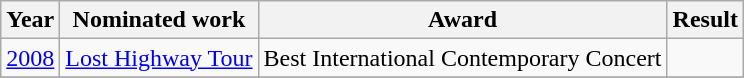<table class="wikitable">
<tr>
<th>Year</th>
<th>Nominated work</th>
<th>Award</th>
<th>Result</th>
</tr>
<tr>
<td style="text-align:center;"><a href='#'>2008</a></td>
<td><a href='#'>Lost Highway Tour</a></td>
<td>Best International Contemporary Concert</td>
<td></td>
</tr>
<tr>
</tr>
</table>
